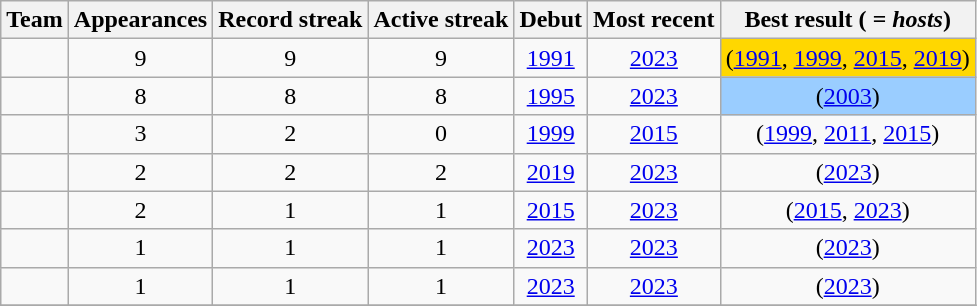<table class="wikitable sortable" style="text-align: center">
<tr>
<th>Team</th>
<th>Appearances</th>
<th>Record streak</th>
<th>Active streak</th>
<th>Debut</th>
<th>Most recent</th>
<th>Best result (<em> = hosts</em>)</th>
</tr>
<tr>
<td align=left></td>
<td>9</td>
<td>9</td>
<td>9</td>
<td><a href='#'>1991</a></td>
<td><a href='#'>2023</a></td>
<td bgcolor=gold> (<a href='#'>1991</a>, <a href='#'>1999</a>, <a href='#'>2015</a>, <a href='#'>2019</a>)</td>
</tr>
<tr>
<td align=left></td>
<td>8</td>
<td>8</td>
<td>8</td>
<td><a href='#'>1995</a></td>
<td><a href='#'>2023</a></td>
<td bgcolor=#9acdff> (<a href='#'>2003</a>)</td>
</tr>
<tr>
<td align=left></td>
<td>3</td>
<td>2</td>
<td>0</td>
<td><a href='#'>1999</a></td>
<td><a href='#'>2015</a></td>
<td> (<a href='#'>1999</a>, <a href='#'>2011</a>, <a href='#'>2015</a>)</td>
</tr>
<tr>
<td align=left></td>
<td>2</td>
<td>2</td>
<td>2</td>
<td><a href='#'>2019</a></td>
<td><a href='#'>2023</a></td>
<td> (<a href='#'>2023</a>)</td>
</tr>
<tr>
<td align=left></td>
<td>2</td>
<td>1</td>
<td>1</td>
<td><a href='#'>2015</a></td>
<td><a href='#'>2023</a></td>
<td> (<a href='#'>2015</a>, <a href='#'>2023</a>)</td>
</tr>
<tr>
<td align=left></td>
<td>1</td>
<td>1</td>
<td>1</td>
<td><a href='#'>2023</a></td>
<td><a href='#'>2023</a></td>
<td> (<a href='#'>2023</a>)</td>
</tr>
<tr>
<td align=left></td>
<td>1</td>
<td>1</td>
<td>1</td>
<td><a href='#'>2023</a></td>
<td><a href='#'>2023</a></td>
<td> (<a href='#'>2023</a>)</td>
</tr>
<tr>
</tr>
</table>
